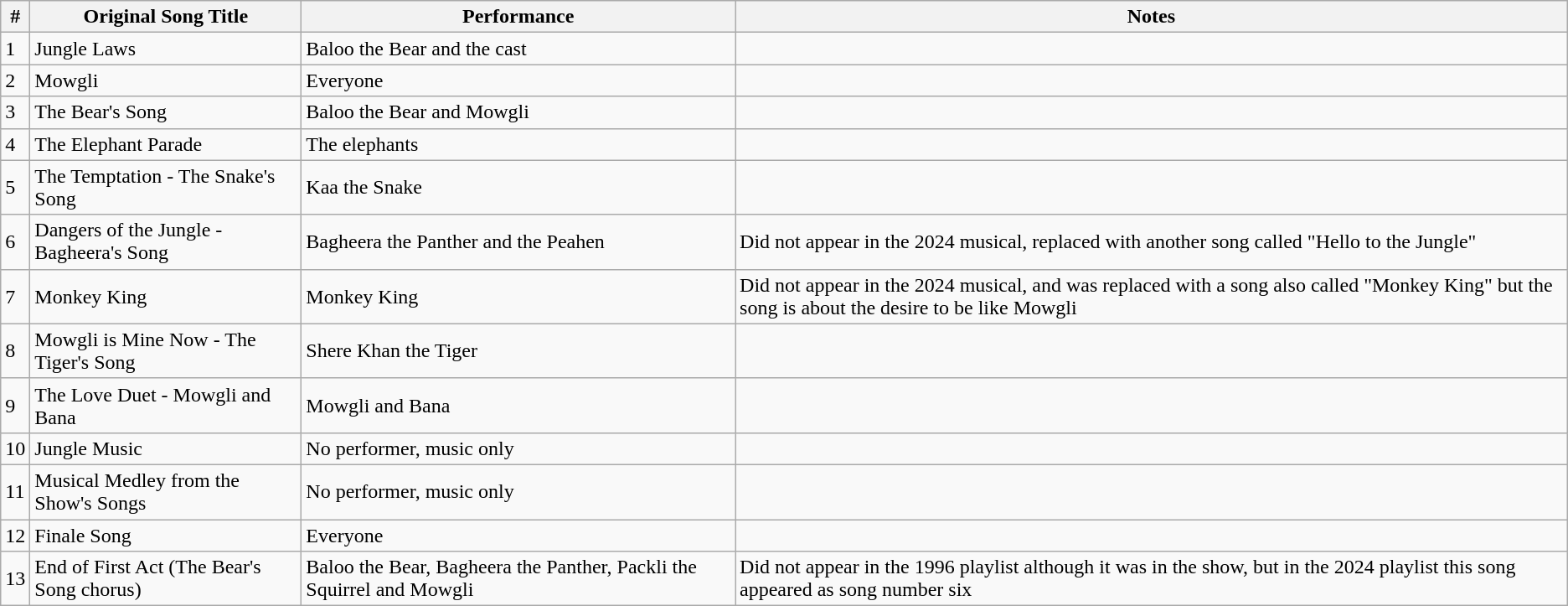<table class=wikitable>
<tr>
<th>#</th>
<th>Original Song Title</th>
<th>Performance</th>
<th>Notes</th>
</tr>
<tr>
<td>1</td>
<td>Jungle Laws</td>
<td>Baloo the Bear and the cast</td>
<td></td>
</tr>
<tr>
<td>2</td>
<td>Mowgli</td>
<td>Everyone</td>
<td></td>
</tr>
<tr>
<td>3</td>
<td>The Bear's Song</td>
<td>Baloo the Bear and Mowgli</td>
<td></td>
</tr>
<tr>
<td>4</td>
<td>The Elephant Parade</td>
<td>The elephants</td>
<td></td>
</tr>
<tr>
<td>5</td>
<td>The Temptation - The Snake's Song</td>
<td>Kaa the Snake</td>
<td></td>
</tr>
<tr>
<td>6</td>
<td>Dangers of the Jungle - Bagheera's Song</td>
<td>Bagheera the Panther and the Peahen</td>
<td>Did not appear in the 2024 musical, replaced with another song called "Hello to the Jungle"</td>
</tr>
<tr>
<td>7</td>
<td>Monkey King</td>
<td>Monkey King</td>
<td>Did not appear in the 2024 musical, and was replaced with a song also called "Monkey King" but the song is about the desire to be like Mowgli</td>
</tr>
<tr>
<td>8</td>
<td>Mowgli is Mine Now - The Tiger's Song</td>
<td>Shere Khan the Tiger</td>
<td></td>
</tr>
<tr>
<td>9</td>
<td>The Love Duet - Mowgli and Bana</td>
<td>Mowgli and Bana</td>
<td></td>
</tr>
<tr>
<td>10</td>
<td>Jungle Music</td>
<td>No performer, music only</td>
<td></td>
</tr>
<tr>
<td>11</td>
<td>Musical Medley from the Show's Songs</td>
<td>No performer, music only</td>
<td></td>
</tr>
<tr>
<td>12</td>
<td>Finale Song</td>
<td>Everyone</td>
<td></td>
</tr>
<tr>
<td>13</td>
<td>End of First Act (The Bear's Song chorus)</td>
<td>Baloo the Bear, Bagheera the Panther, Packli the Squirrel and Mowgli</td>
<td>Did not appear in the 1996 playlist although it was in the show, but in the 2024 playlist this song appeared as song number six</td>
</tr>
</table>
